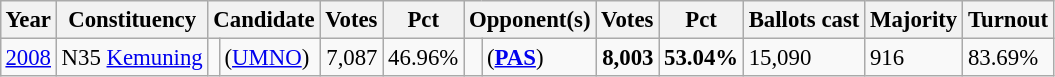<table class="wikitable" style="margin:0.5em ; font-size:95%">
<tr>
<th>Year</th>
<th>Constituency</th>
<th colspan=2>Candidate</th>
<th>Votes</th>
<th>Pct</th>
<th colspan=2>Opponent(s)</th>
<th>Votes</th>
<th>Pct</th>
<th>Ballots cast</th>
<th>Majority</th>
<th>Turnout</th>
</tr>
<tr>
<td><a href='#'>2008</a></td>
<td>N35 <a href='#'>Kemuning</a></td>
<td></td>
<td> (<a href='#'>UMNO</a>)</td>
<td align="right">7,087</td>
<td>46.96%</td>
<td></td>
<td> (<a href='#'><strong>PAS</strong></a>)</td>
<td align="right"><strong>8,003</strong></td>
<td><strong>53.04%</strong></td>
<td>15,090</td>
<td>916</td>
<td>83.69%</td>
</tr>
</table>
